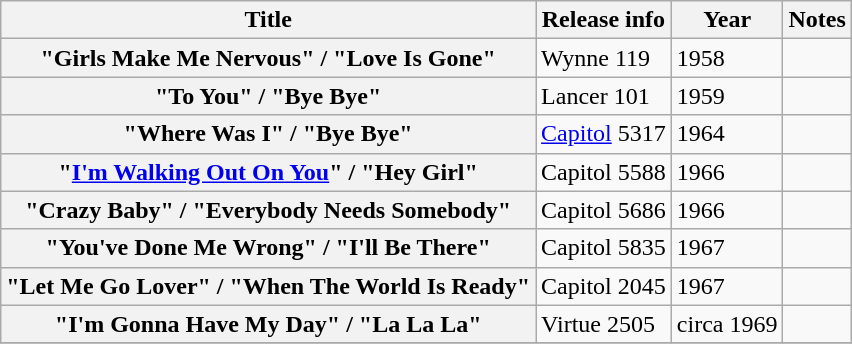<table class="wikitable plainrowheaders sortable">
<tr>
<th scope="col">Title</th>
<th scope="col">Release info</th>
<th scope="col">Year</th>
<th scope="col" class="unsortable">Notes</th>
</tr>
<tr>
<th scope="row">"Girls Make Me Nervous" / "Love Is Gone"</th>
<td>Wynne 119</td>
<td>1958</td>
<td></td>
</tr>
<tr>
<th scope="row">"To You" / "Bye Bye"</th>
<td>Lancer 101</td>
<td>1959</td>
<td></td>
</tr>
<tr>
<th scope="row">"Where Was I" / "Bye Bye"</th>
<td><a href='#'>Capitol</a> 5317</td>
<td>1964</td>
<td></td>
</tr>
<tr>
<th scope="row">"<a href='#'>I'm Walking Out On You</a>" / "Hey Girl"</th>
<td>Capitol 5588</td>
<td>1966</td>
<td></td>
</tr>
<tr>
<th scope="row">"Crazy Baby" / "Everybody Needs Somebody"</th>
<td>Capitol 5686</td>
<td>1966</td>
<td></td>
</tr>
<tr>
<th scope="row">"You've Done Me Wrong" / "I'll Be There"</th>
<td>Capitol 5835</td>
<td>1967</td>
<td></td>
</tr>
<tr>
<th scope="row">"Let Me Go Lover" / "When The World Is Ready"</th>
<td>Capitol 2045</td>
<td>1967</td>
<td></td>
</tr>
<tr>
<th scope="row">"I'm Gonna Have My Day" / "La La La"</th>
<td>Virtue 2505</td>
<td>circa 1969</td>
<td></td>
</tr>
<tr>
</tr>
</table>
